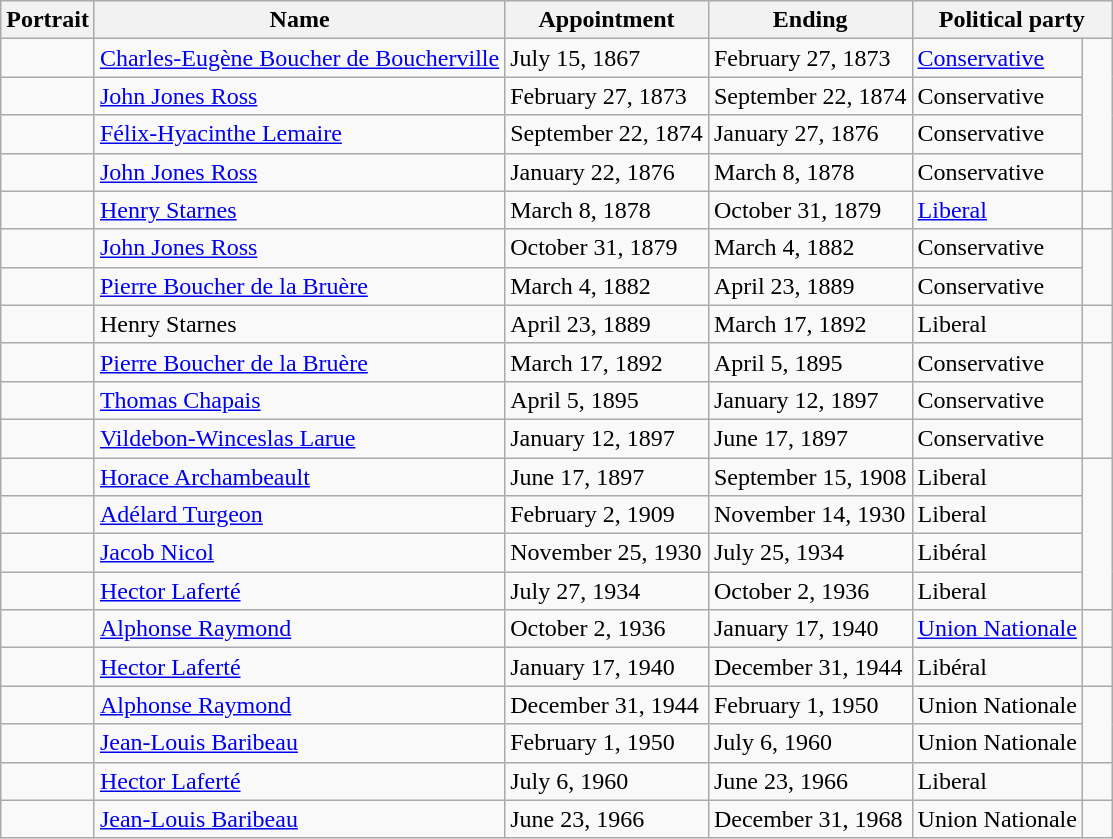<table class="wikitable">
<tr>
<th>Portrait</th>
<th>Name</th>
<th>Appointment</th>
<th>Ending</th>
<th colspan="2">Political party</th>
</tr>
<tr>
<td></td>
<td><a href='#'>Charles-Eugène Boucher de Boucherville</a></td>
<td>July 15, 1867</td>
<td>February 27, 1873</td>
<td><a href='#'>Conservative</a></td>
<td rowspan="4" >   </td>
</tr>
<tr>
<td></td>
<td><a href='#'>John Jones Ross</a></td>
<td>February 27, 1873</td>
<td>September 22, 1874</td>
<td>Conservative</td>
</tr>
<tr>
<td></td>
<td><a href='#'>Félix-Hyacinthe Lemaire</a></td>
<td>September 22, 1874</td>
<td>January 27, 1876</td>
<td>Conservative</td>
</tr>
<tr>
<td></td>
<td><a href='#'>John Jones Ross</a></td>
<td>January 22, 1876</td>
<td>March 8, 1878</td>
<td>Conservative</td>
</tr>
<tr>
<td></td>
<td><a href='#'>Henry Starnes</a></td>
<td>March 8, 1878</td>
<td>October 31, 1879</td>
<td><a href='#'>Liberal</a></td>
<td>   </td>
</tr>
<tr>
<td></td>
<td><a href='#'>John Jones Ross</a></td>
<td>October 31, 1879</td>
<td>March 4, 1882</td>
<td>Conservative</td>
<td rowspan="2" >   </td>
</tr>
<tr>
<td></td>
<td><a href='#'>Pierre Boucher de la Bruère</a></td>
<td>March 4, 1882</td>
<td>April 23, 1889</td>
<td>Conservative</td>
</tr>
<tr>
<td></td>
<td>Henry Starnes</td>
<td>April 23, 1889</td>
<td>March 17, 1892</td>
<td>Liberal</td>
<td>   </td>
</tr>
<tr>
<td></td>
<td><a href='#'>Pierre Boucher de la Bruère</a></td>
<td>March 17, 1892</td>
<td>April 5, 1895</td>
<td>Conservative</td>
<td rowspan="3" >   </td>
</tr>
<tr>
<td></td>
<td><a href='#'>Thomas Chapais</a></td>
<td>April 5, 1895</td>
<td>January 12, 1897</td>
<td>Conservative</td>
</tr>
<tr>
<td></td>
<td><a href='#'>Vildebon-Winceslas Larue</a></td>
<td>January 12, 1897</td>
<td>June 17, 1897</td>
<td>Conservative</td>
</tr>
<tr>
<td></td>
<td><a href='#'>Horace Archambeault</a></td>
<td>June 17, 1897</td>
<td>September 15, 1908</td>
<td>Liberal</td>
<td rowspan="4" >   </td>
</tr>
<tr>
<td></td>
<td><a href='#'>Adélard Turgeon</a></td>
<td>February 2, 1909</td>
<td>November 14, 1930</td>
<td>Liberal</td>
</tr>
<tr>
<td></td>
<td><a href='#'>Jacob Nicol</a></td>
<td>November 25, 1930</td>
<td>July 25, 1934</td>
<td>Libéral</td>
</tr>
<tr>
<td></td>
<td><a href='#'>Hector Laferté</a></td>
<td>July 27, 1934</td>
<td>October 2, 1936</td>
<td>Liberal</td>
</tr>
<tr>
<td></td>
<td><a href='#'>Alphonse Raymond</a></td>
<td>October 2, 1936</td>
<td>January 17, 1940</td>
<td><a href='#'>Union Nationale</a></td>
<td>   </td>
</tr>
<tr>
<td></td>
<td><a href='#'>Hector Laferté</a></td>
<td>January 17, 1940</td>
<td>December 31, 1944</td>
<td>Libéral</td>
<td>   </td>
</tr>
<tr>
<td></td>
<td><a href='#'>Alphonse Raymond</a></td>
<td>December 31, 1944</td>
<td>February 1, 1950</td>
<td>Union Nationale</td>
<td rowspan="2" >   </td>
</tr>
<tr>
<td></td>
<td><a href='#'>Jean-Louis Baribeau</a></td>
<td>February 1, 1950</td>
<td>July 6, 1960</td>
<td>Union Nationale</td>
</tr>
<tr>
<td></td>
<td><a href='#'>Hector Laferté</a></td>
<td>July 6, 1960</td>
<td>June 23, 1966</td>
<td>Liberal</td>
<td>   </td>
</tr>
<tr>
<td></td>
<td><a href='#'>Jean-Louis Baribeau</a></td>
<td>June 23, 1966</td>
<td>December 31, 1968</td>
<td>Union Nationale</td>
<td>   </td>
</tr>
</table>
